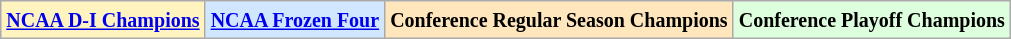<table class="wikitable">
<tr>
<td bgcolor="#FFF3BF"><small><strong><a href='#'>NCAA D-I Champions</a> </strong></small></td>
<td bgcolor="#D0E7FF"><small><strong><a href='#'>NCAA Frozen Four</a></strong></small></td>
<td bgcolor="#FFE6BD"><small><strong>Conference Regular Season Champions</strong></small></td>
<td bgcolor="#ddffdd"><small><strong>Conference Playoff Champions</strong></small></td>
</tr>
</table>
